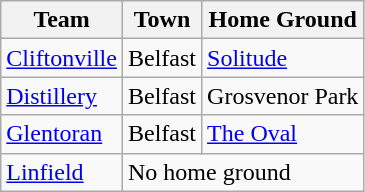<table class="wikitable sortable">
<tr>
<th>Team</th>
<th>Town</th>
<th>Home Ground</th>
</tr>
<tr>
<td><a href='#'>Cliftonville</a></td>
<td>Belfast</td>
<td><a href='#'>Solitude</a></td>
</tr>
<tr>
<td><a href='#'>Distillery</a></td>
<td>Belfast</td>
<td>Grosvenor Park</td>
</tr>
<tr>
<td><a href='#'>Glentoran</a></td>
<td>Belfast</td>
<td><a href='#'>The Oval</a></td>
</tr>
<tr>
<td><a href='#'>Linfield</a></td>
<td colspan=2>No home ground</td>
</tr>
</table>
